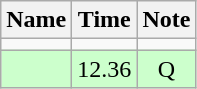<table class="wikitable sortable" style="text-align:center;">
<tr>
<th>Name</th>
<th>Time</th>
<th>Note</th>
</tr>
<tr>
<td style="text-align:left;"></td>
<td></td>
<td></td>
</tr>
<tr style="background-color:#ccffcc;">
<td style="text-align:left;"></td>
<td>12.36</td>
<td>Q</td>
</tr>
</table>
